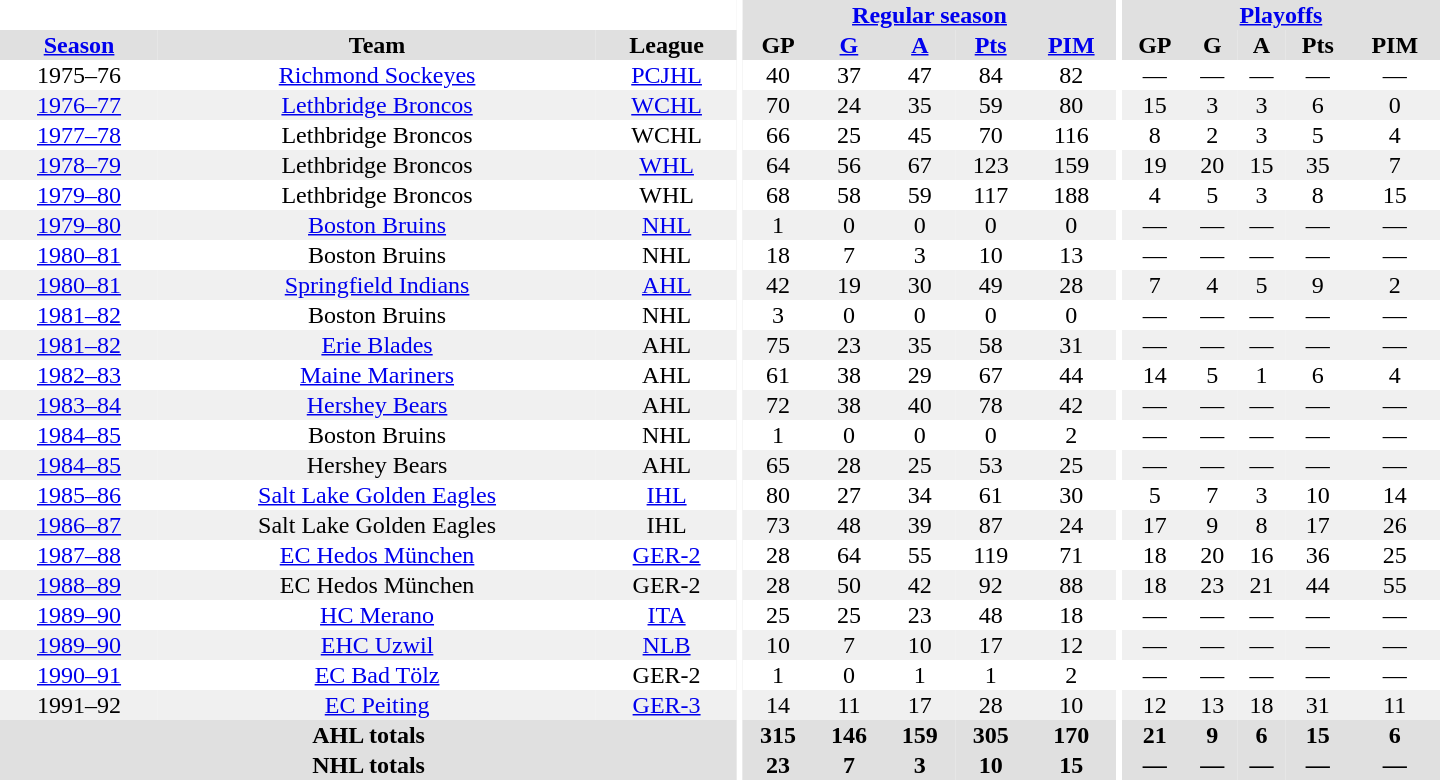<table border="0" cellpadding="1" cellspacing="0" style="text-align:center; width:60em">
<tr bgcolor="#e0e0e0">
<th colspan="3" bgcolor="#ffffff"></th>
<th rowspan="100" bgcolor="#ffffff"></th>
<th colspan="5"><a href='#'>Regular season</a></th>
<th rowspan="100" bgcolor="#ffffff"></th>
<th colspan="5"><a href='#'>Playoffs</a></th>
</tr>
<tr bgcolor="#e0e0e0">
<th><a href='#'>Season</a></th>
<th>Team</th>
<th>League</th>
<th>GP</th>
<th><a href='#'>G</a></th>
<th><a href='#'>A</a></th>
<th><a href='#'>Pts</a></th>
<th><a href='#'>PIM</a></th>
<th>GP</th>
<th>G</th>
<th>A</th>
<th>Pts</th>
<th>PIM</th>
</tr>
<tr>
<td>1975–76</td>
<td><a href='#'>Richmond Sockeyes</a></td>
<td><a href='#'>PCJHL</a></td>
<td>40</td>
<td>37</td>
<td>47</td>
<td>84</td>
<td>82</td>
<td>—</td>
<td>—</td>
<td>—</td>
<td>—</td>
<td>—</td>
</tr>
<tr bgcolor="#f0f0f0">
<td><a href='#'>1976–77</a></td>
<td><a href='#'>Lethbridge Broncos</a></td>
<td><a href='#'>WCHL</a></td>
<td>70</td>
<td>24</td>
<td>35</td>
<td>59</td>
<td>80</td>
<td>15</td>
<td>3</td>
<td>3</td>
<td>6</td>
<td>0</td>
</tr>
<tr>
<td><a href='#'>1977–78</a></td>
<td>Lethbridge Broncos</td>
<td>WCHL</td>
<td>66</td>
<td>25</td>
<td>45</td>
<td>70</td>
<td>116</td>
<td>8</td>
<td>2</td>
<td>3</td>
<td>5</td>
<td>4</td>
</tr>
<tr bgcolor="#f0f0f0">
<td><a href='#'>1978–79</a></td>
<td>Lethbridge Broncos</td>
<td><a href='#'>WHL</a></td>
<td>64</td>
<td>56</td>
<td>67</td>
<td>123</td>
<td>159</td>
<td>19</td>
<td>20</td>
<td>15</td>
<td>35</td>
<td>7</td>
</tr>
<tr>
<td><a href='#'>1979–80</a></td>
<td>Lethbridge Broncos</td>
<td>WHL</td>
<td>68</td>
<td>58</td>
<td>59</td>
<td>117</td>
<td>188</td>
<td>4</td>
<td>5</td>
<td>3</td>
<td>8</td>
<td>15</td>
</tr>
<tr bgcolor="#f0f0f0">
<td><a href='#'>1979–80</a></td>
<td><a href='#'>Boston Bruins</a></td>
<td><a href='#'>NHL</a></td>
<td>1</td>
<td>0</td>
<td>0</td>
<td>0</td>
<td>0</td>
<td>—</td>
<td>—</td>
<td>—</td>
<td>—</td>
<td>—</td>
</tr>
<tr>
<td><a href='#'>1980–81</a></td>
<td>Boston Bruins</td>
<td>NHL</td>
<td>18</td>
<td>7</td>
<td>3</td>
<td>10</td>
<td>13</td>
<td>—</td>
<td>—</td>
<td>—</td>
<td>—</td>
<td>—</td>
</tr>
<tr bgcolor="#f0f0f0">
<td><a href='#'>1980–81</a></td>
<td><a href='#'>Springfield Indians</a></td>
<td><a href='#'>AHL</a></td>
<td>42</td>
<td>19</td>
<td>30</td>
<td>49</td>
<td>28</td>
<td>7</td>
<td>4</td>
<td>5</td>
<td>9</td>
<td>2</td>
</tr>
<tr>
<td><a href='#'>1981–82</a></td>
<td>Boston Bruins</td>
<td>NHL</td>
<td>3</td>
<td>0</td>
<td>0</td>
<td>0</td>
<td>0</td>
<td>—</td>
<td>—</td>
<td>—</td>
<td>—</td>
<td>—</td>
</tr>
<tr bgcolor="#f0f0f0">
<td><a href='#'>1981–82</a></td>
<td><a href='#'>Erie Blades</a></td>
<td>AHL</td>
<td>75</td>
<td>23</td>
<td>35</td>
<td>58</td>
<td>31</td>
<td>—</td>
<td>—</td>
<td>—</td>
<td>—</td>
<td>—</td>
</tr>
<tr>
<td><a href='#'>1982–83</a></td>
<td><a href='#'>Maine Mariners</a></td>
<td>AHL</td>
<td>61</td>
<td>38</td>
<td>29</td>
<td>67</td>
<td>44</td>
<td>14</td>
<td>5</td>
<td>1</td>
<td>6</td>
<td>4</td>
</tr>
<tr bgcolor="#f0f0f0">
<td><a href='#'>1983–84</a></td>
<td><a href='#'>Hershey Bears</a></td>
<td>AHL</td>
<td>72</td>
<td>38</td>
<td>40</td>
<td>78</td>
<td>42</td>
<td>—</td>
<td>—</td>
<td>—</td>
<td>—</td>
<td>—</td>
</tr>
<tr>
<td><a href='#'>1984–85</a></td>
<td>Boston Bruins</td>
<td>NHL</td>
<td>1</td>
<td>0</td>
<td>0</td>
<td>0</td>
<td>2</td>
<td>—</td>
<td>—</td>
<td>—</td>
<td>—</td>
<td>—</td>
</tr>
<tr bgcolor="#f0f0f0">
<td><a href='#'>1984–85</a></td>
<td>Hershey Bears</td>
<td>AHL</td>
<td>65</td>
<td>28</td>
<td>25</td>
<td>53</td>
<td>25</td>
<td>—</td>
<td>—</td>
<td>—</td>
<td>—</td>
<td>—</td>
</tr>
<tr>
<td><a href='#'>1985–86</a></td>
<td><a href='#'>Salt Lake Golden Eagles</a></td>
<td><a href='#'>IHL</a></td>
<td>80</td>
<td>27</td>
<td>34</td>
<td>61</td>
<td>30</td>
<td>5</td>
<td>7</td>
<td>3</td>
<td>10</td>
<td>14</td>
</tr>
<tr bgcolor="#f0f0f0">
<td><a href='#'>1986–87</a></td>
<td>Salt Lake Golden Eagles</td>
<td>IHL</td>
<td>73</td>
<td>48</td>
<td>39</td>
<td>87</td>
<td>24</td>
<td>17</td>
<td>9</td>
<td>8</td>
<td>17</td>
<td>26</td>
</tr>
<tr>
<td><a href='#'>1987–88</a></td>
<td><a href='#'>EC Hedos München</a></td>
<td><a href='#'>GER-2</a></td>
<td>28</td>
<td>64</td>
<td>55</td>
<td>119</td>
<td>71</td>
<td>18</td>
<td>20</td>
<td>16</td>
<td>36</td>
<td>25</td>
</tr>
<tr bgcolor="#f0f0f0">
<td><a href='#'>1988–89</a></td>
<td>EC Hedos München</td>
<td>GER-2</td>
<td>28</td>
<td>50</td>
<td>42</td>
<td>92</td>
<td>88</td>
<td>18</td>
<td>23</td>
<td>21</td>
<td>44</td>
<td>55</td>
</tr>
<tr>
<td><a href='#'>1989–90</a></td>
<td><a href='#'>HC Merano</a></td>
<td><a href='#'>ITA</a></td>
<td>25</td>
<td>25</td>
<td>23</td>
<td>48</td>
<td>18</td>
<td>—</td>
<td>—</td>
<td>—</td>
<td>—</td>
<td>—</td>
</tr>
<tr bgcolor="#f0f0f0">
<td><a href='#'>1989–90</a></td>
<td><a href='#'>EHC Uzwil</a></td>
<td><a href='#'>NLB</a></td>
<td>10</td>
<td>7</td>
<td>10</td>
<td>17</td>
<td>12</td>
<td>—</td>
<td>—</td>
<td>—</td>
<td>—</td>
<td>—</td>
</tr>
<tr>
<td><a href='#'>1990–91</a></td>
<td><a href='#'>EC Bad Tölz</a></td>
<td>GER-2</td>
<td>1</td>
<td>0</td>
<td>1</td>
<td>1</td>
<td>2</td>
<td>—</td>
<td>—</td>
<td>—</td>
<td>—</td>
<td>—</td>
</tr>
<tr bgcolor="#f0f0f0">
<td>1991–92</td>
<td><a href='#'>EC Peiting</a></td>
<td><a href='#'>GER-3</a></td>
<td>14</td>
<td>11</td>
<td>17</td>
<td>28</td>
<td>10</td>
<td>12</td>
<td>13</td>
<td>18</td>
<td>31</td>
<td>11</td>
</tr>
<tr bgcolor="#e0e0e0">
<th colspan="3">AHL totals</th>
<th>315</th>
<th>146</th>
<th>159</th>
<th>305</th>
<th>170</th>
<th>21</th>
<th>9</th>
<th>6</th>
<th>15</th>
<th>6</th>
</tr>
<tr bgcolor="#e0e0e0">
<th colspan="3">NHL totals</th>
<th>23</th>
<th>7</th>
<th>3</th>
<th>10</th>
<th>15</th>
<th>—</th>
<th>—</th>
<th>—</th>
<th>—</th>
<th>—</th>
</tr>
</table>
